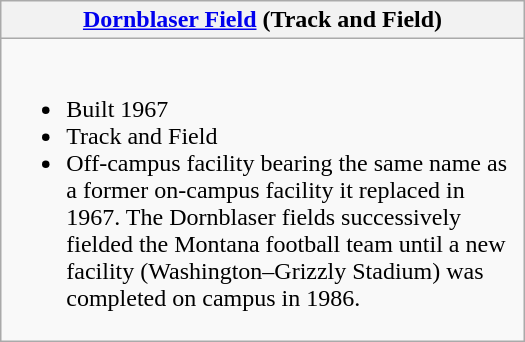<table class="wikitable collapsible collapsed" style="width:350px;">
<tr>
<th><strong><a href='#'>Dornblaser Field</a></strong> (Track and Field)</th>
</tr>
<tr>
<td><br><ul><li>Built 1967</li><li>Track and Field</li><li>Off-campus facility bearing the same name as a former on-campus facility it replaced in 1967.  The Dornblaser fields successively fielded the Montana football team until a new facility (Washington–Grizzly Stadium) was completed on campus in 1986.</li></ul></td>
</tr>
</table>
